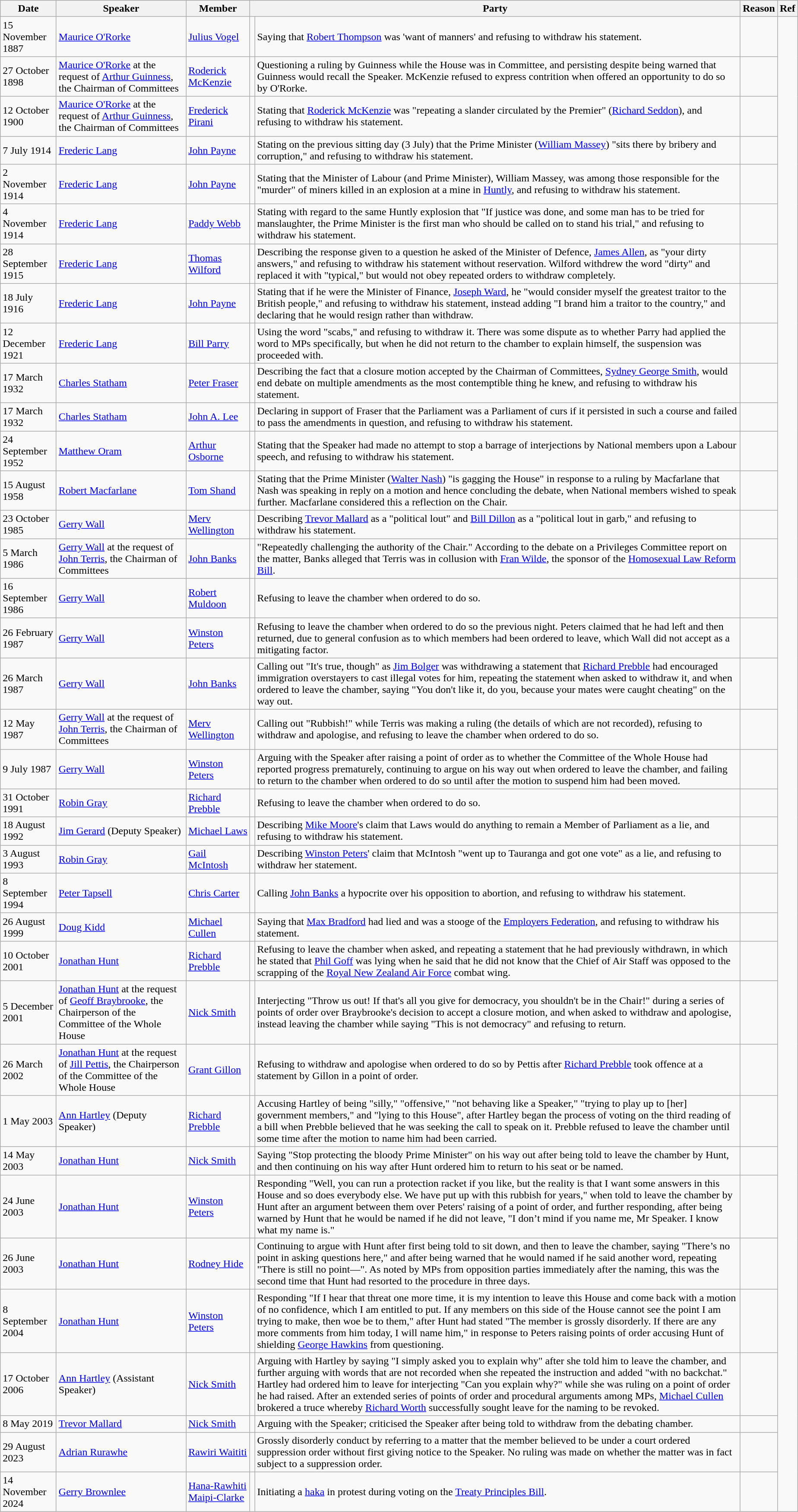<table class="wikitable" style="margin:1em; float: left;">
<tr>
<th>Date</th>
<th>Speaker</th>
<th>Member</th>
<th colspan=2>Party</th>
<th>Reason</th>
<th>Ref</th>
</tr>
<tr>
<td>15 November 1887</td>
<td><a href='#'>Maurice O'Rorke</a></td>
<td><a href='#'>Julius Vogel</a></td>
<td></td>
<td>Saying that <a href='#'>Robert Thompson</a> was 'want of manners' and refusing to withdraw his statement.</td>
<td></td>
</tr>
<tr>
<td>27 October 1898</td>
<td><a href='#'>Maurice O'Rorke</a> at the request of <a href='#'>Arthur Guinness</a>, the Chairman of Committees</td>
<td><a href='#'>Roderick McKenzie</a></td>
<td></td>
<td>Questioning a ruling by Guinness while the House was in Committee, and persisting despite being warned that Guinness would recall the Speaker. McKenzie refused to express contrition when offered an opportunity to do so by O'Rorke.</td>
<td></td>
</tr>
<tr>
<td>12 October 1900</td>
<td><a href='#'>Maurice O'Rorke</a> at the request of <a href='#'>Arthur Guinness</a>, the Chairman of Committees</td>
<td><a href='#'>Frederick Pirani</a></td>
<td></td>
<td>Stating that <a href='#'>Roderick McKenzie</a> was "repeating a slander circulated by the Premier" (<a href='#'>Richard Seddon</a>), and refusing to withdraw his statement.</td>
<td></td>
</tr>
<tr>
<td>7 July 1914</td>
<td><a href='#'>Frederic Lang</a></td>
<td><a href='#'>John Payne</a></td>
<td></td>
<td>Stating on the previous sitting day (3 July) that the Prime Minister (<a href='#'>William Massey</a>) "sits there by bribery and corruption," and refusing to withdraw his statement.</td>
<td></td>
</tr>
<tr>
<td>2 November 1914</td>
<td><a href='#'>Frederic Lang</a></td>
<td><a href='#'>John Payne</a></td>
<td></td>
<td>Stating that the Minister of Labour (and Prime Minister), William Massey, was among those responsible for the "murder" of miners killed in an explosion at a mine in <a href='#'>Huntly</a>, and refusing to withdraw his statement.</td>
<td></td>
</tr>
<tr>
<td>4 November 1914</td>
<td><a href='#'>Frederic Lang</a></td>
<td><a href='#'>Paddy Webb</a></td>
<td></td>
<td>Stating with regard to the same Huntly explosion that "If justice was done, and some man has to be tried for manslaughter, the Prime Minister is the first man who should be called on to stand his trial," and refusing to withdraw his statement.</td>
<td></td>
</tr>
<tr>
<td>28 September 1915</td>
<td><a href='#'>Frederic Lang</a></td>
<td><a href='#'>Thomas Wilford</a></td>
<td></td>
<td>Describing the response given to a question he asked of the Minister of Defence, <a href='#'>James Allen</a>, as "your dirty answers," and refusing to withdraw his statement without reservation. Wilford withdrew the word "dirty" and replaced it with "typical," but would not obey repeated orders to withdraw completely.</td>
<td></td>
</tr>
<tr>
<td>18 July 1916</td>
<td><a href='#'>Frederic Lang</a></td>
<td><a href='#'>John Payne</a></td>
<td></td>
<td>Stating that if he were the Minister of Finance, <a href='#'>Joseph Ward</a>, he "would consider myself the greatest traitor to the British people," and refusing to withdraw his statement, instead adding "I brand him a traitor to the country," and declaring that he would resign rather than withdraw.</td>
<td></td>
</tr>
<tr>
<td>12 December 1921</td>
<td><a href='#'>Frederic Lang</a></td>
<td><a href='#'>Bill Parry</a></td>
<td></td>
<td>Using the word "scabs," and refusing to withdraw it. There was some dispute as to whether Parry had applied the word to MPs specifically, but when he did not return to the chamber to explain himself, the suspension was proceeded with.</td>
<td></td>
</tr>
<tr>
<td>17 March 1932</td>
<td><a href='#'>Charles Statham</a></td>
<td><a href='#'>Peter Fraser</a></td>
<td></td>
<td>Describing the fact that a closure motion accepted by the Chairman of Committees, <a href='#'>Sydney George Smith</a>, would end debate on multiple amendments as the most contemptible thing he knew, and refusing to withdraw his statement.</td>
<td></td>
</tr>
<tr>
<td>17 March 1932</td>
<td><a href='#'>Charles Statham</a></td>
<td><a href='#'>John A. Lee</a></td>
<td></td>
<td>Declaring in support of Fraser that the Parliament was a Parliament of curs if it persisted in such a course and failed to pass the amendments in question, and refusing to withdraw his statement.</td>
<td></td>
</tr>
<tr>
<td>24 September 1952</td>
<td><a href='#'>Matthew Oram</a></td>
<td><a href='#'>Arthur Osborne</a></td>
<td></td>
<td>Stating that the Speaker had made no attempt to stop a barrage of interjections by National members upon a Labour speech, and refusing to withdraw his statement.</td>
<td></td>
</tr>
<tr>
<td>15 August 1958</td>
<td><a href='#'>Robert Macfarlane</a></td>
<td><a href='#'>Tom Shand</a></td>
<td></td>
<td>Stating that the Prime Minister (<a href='#'>Walter Nash</a>) "is gagging the House" in response to a ruling by Macfarlane that Nash was speaking in reply on a motion and hence concluding the debate, when National members wished to speak further. Macfarlane considered this a reflection on the Chair.</td>
<td></td>
</tr>
<tr>
<td>23 October 1985</td>
<td><a href='#'>Gerry Wall</a></td>
<td><a href='#'>Merv Wellington</a></td>
<td></td>
<td>Describing <a href='#'>Trevor Mallard</a> as a "political lout" and <a href='#'>Bill Dillon</a> as a "political lout in garb," and refusing to withdraw his statement.</td>
<td></td>
</tr>
<tr>
<td>5 March 1986</td>
<td><a href='#'>Gerry Wall</a> at the request of <a href='#'>John Terris</a>, the Chairman of Committees</td>
<td><a href='#'>John Banks</a></td>
<td></td>
<td>"Repeatedly challenging the authority of the Chair." According to the debate on a Privileges Committee report on the matter, Banks alleged that Terris was in collusion with <a href='#'>Fran Wilde</a>, the sponsor of the <a href='#'>Homosexual Law Reform Bill</a>.</td>
<td></td>
</tr>
<tr>
<td>16 September 1986</td>
<td><a href='#'>Gerry Wall</a></td>
<td><a href='#'>Robert Muldoon</a></td>
<td></td>
<td>Refusing to leave the chamber when ordered to do so.</td>
<td></td>
</tr>
<tr>
<td>26 February 1987</td>
<td><a href='#'>Gerry Wall</a></td>
<td><a href='#'>Winston Peters</a></td>
<td></td>
<td>Refusing to leave the chamber when ordered to do so the previous night. Peters claimed that he had left and then returned, due to general confusion as to which members had been ordered to leave, which Wall did not accept as a mitigating factor.</td>
<td></td>
</tr>
<tr>
<td>26 March 1987</td>
<td><a href='#'>Gerry Wall</a></td>
<td><a href='#'>John Banks</a></td>
<td></td>
<td>Calling out "It's true, though" as <a href='#'>Jim Bolger</a> was withdrawing a statement that <a href='#'>Richard Prebble</a> had encouraged immigration overstayers to cast illegal votes for him, repeating the statement when asked to withdraw it, and when ordered to leave the chamber, saying "You don't like it, do you, because your mates were caught cheating" on the way out.</td>
<td></td>
</tr>
<tr>
<td>12 May 1987</td>
<td><a href='#'>Gerry Wall</a> at the request of <a href='#'>John Terris</a>, the Chairman of Committees</td>
<td><a href='#'>Merv Wellington</a></td>
<td></td>
<td>Calling out "Rubbish!" while Terris was making a ruling (the details of which are not recorded), refusing to withdraw and apologise, and refusing to leave the chamber when ordered to do so.</td>
<td></td>
</tr>
<tr>
<td>9 July 1987</td>
<td><a href='#'>Gerry Wall</a></td>
<td><a href='#'>Winston Peters</a></td>
<td></td>
<td>Arguing with the Speaker after raising a point of order as to whether the Committee of the Whole House had reported progress prematurely, continuing to argue on his way out when ordered to leave the chamber, and failing to return to the chamber when ordered to do so until after the motion to suspend him had been moved.</td>
<td></td>
</tr>
<tr>
<td>31 October 1991</td>
<td><a href='#'>Robin Gray</a></td>
<td><a href='#'>Richard Prebble</a></td>
<td></td>
<td>Refusing to leave the chamber when ordered to do so.</td>
<td></td>
</tr>
<tr>
<td>18 August 1992</td>
<td><a href='#'>Jim Gerard</a> (Deputy Speaker)</td>
<td><a href='#'>Michael Laws</a></td>
<td></td>
<td>Describing <a href='#'>Mike Moore</a>'s claim that Laws would do anything to remain a Member of Parliament as a lie, and refusing to withdraw his statement.</td>
<td></td>
</tr>
<tr>
<td>3 August 1993</td>
<td><a href='#'>Robin Gray</a></td>
<td><a href='#'>Gail McIntosh</a></td>
<td></td>
<td>Describing <a href='#'>Winston Peters</a>' claim that McIntosh "went up to Tauranga and got one vote" as a lie, and refusing to withdraw her statement.</td>
<td></td>
</tr>
<tr>
<td>8 September 1994</td>
<td><a href='#'>Peter Tapsell</a></td>
<td><a href='#'>Chris Carter</a></td>
<td></td>
<td>Calling <a href='#'>John Banks</a> a hypocrite over his opposition to abortion, and refusing to withdraw his statement.</td>
<td></td>
</tr>
<tr>
<td>26 August 1999</td>
<td><a href='#'>Doug Kidd</a></td>
<td><a href='#'>Michael Cullen</a></td>
<td></td>
<td>Saying that <a href='#'>Max Bradford</a> had lied and was a stooge of the <a href='#'>Employers Federation</a>, and refusing to withdraw his statement.</td>
<td></td>
</tr>
<tr>
<td>10 October 2001</td>
<td><a href='#'>Jonathan Hunt</a></td>
<td><a href='#'>Richard Prebble</a></td>
<td></td>
<td>Refusing to leave the chamber when asked, and repeating a statement that he had previously withdrawn, in which he stated that <a href='#'>Phil Goff</a> was lying when he said that he did not know that the Chief of Air Staff was opposed to the scrapping of the <a href='#'>Royal New Zealand Air Force</a> combat wing.</td>
<td></td>
</tr>
<tr>
<td>5 December 2001</td>
<td><a href='#'>Jonathan Hunt</a> at the request of <a href='#'>Geoff Braybrooke</a>, the Chairperson of the Committee of the Whole House</td>
<td><a href='#'>Nick Smith</a></td>
<td></td>
<td>Interjecting "Throw us out! If that's all you give for democracy, you shouldn't be in the Chair!" during a series of points of order over Braybrooke's decision to accept a closure motion, and when asked to withdraw and apologise, instead leaving the chamber while saying "This is not democracy" and refusing to return.</td>
<td></td>
</tr>
<tr>
<td>26 March 2002</td>
<td><a href='#'>Jonathan Hunt</a> at the request of <a href='#'>Jill Pettis</a>, the Chairperson of the Committee of the Whole House</td>
<td><a href='#'>Grant Gillon</a></td>
<td></td>
<td>Refusing to withdraw and apologise when ordered to do so by Pettis after <a href='#'>Richard Prebble</a> took offence at a statement by Gillon in a point of order.</td>
<td></td>
</tr>
<tr>
<td>1 May 2003</td>
<td><a href='#'>Ann Hartley</a> (Deputy Speaker)</td>
<td><a href='#'>Richard Prebble</a></td>
<td></td>
<td>Accusing Hartley of being "silly," "offensive," "not behaving like a Speaker," "trying to play up to [her] government members," and "lying to this House", after Hartley began the process of voting on the third reading of a bill when Prebble believed that he was seeking the call to speak on it. Prebble refused to leave the chamber until some time after the motion to name him had been carried.</td>
<td></td>
</tr>
<tr>
<td>14 May 2003</td>
<td><a href='#'>Jonathan Hunt</a></td>
<td><a href='#'>Nick Smith</a></td>
<td></td>
<td>Saying "Stop protecting the bloody Prime Minister" on his way out after being told to leave the chamber by Hunt, and then continuing on his way after Hunt ordered him to return to his seat or be named.</td>
<td></td>
</tr>
<tr>
<td>24 June 2003</td>
<td><a href='#'>Jonathan Hunt</a></td>
<td><a href='#'>Winston Peters</a></td>
<td></td>
<td>Responding "Well, you can run a protection racket if you like, but the reality is that I want some answers in this House and so does everybody else. We have put up with this rubbish for years," when told to leave the chamber by Hunt after an argument between them over Peters' raising of a point of order, and further responding, after being warned by Hunt that he would be named if he did not leave, "I don’t mind if you name me, Mr Speaker. I know what my name is."</td>
<td></td>
</tr>
<tr>
<td>26 June 2003</td>
<td><a href='#'>Jonathan Hunt</a></td>
<td><a href='#'>Rodney Hide</a></td>
<td></td>
<td>Continuing to argue with Hunt after first being told to sit down, and then to leave the chamber, saying "There’s no point in asking questions here," and after being warned that he would named if he said another word, repeating "There is still no point—". As noted by MPs from opposition parties immediately after the naming, this was the second time that Hunt had resorted to the procedure in three days.</td>
<td></td>
</tr>
<tr>
<td>8 September 2004</td>
<td><a href='#'>Jonathan Hunt</a></td>
<td><a href='#'>Winston Peters</a></td>
<td></td>
<td>Responding "If I hear that threat one more time, it is my intention to leave this House and come back with a motion of no confidence, which I am entitled to put. If any members on this side of the House cannot see the point I am trying to make, then woe be to them," after Hunt had stated "The member is grossly disorderly. If there are any more comments from him today, I will name him," in response to Peters raising points of order accusing Hunt of shielding <a href='#'>George Hawkins</a> from questioning.</td>
<td></td>
</tr>
<tr>
<td>17 October 2006</td>
<td><a href='#'>Ann Hartley</a> (Assistant Speaker)</td>
<td><a href='#'>Nick Smith</a></td>
<td></td>
<td>Arguing with Hartley by saying "I simply asked you to explain why" after she told him to leave the chamber, and further arguing with words that are not recorded when she repeated the instruction and added "with no backchat." Hartley had ordered him to leave for interjecting "Can you explain why?" while she was ruling on a point of order he had raised. After an extended series of points of order and procedural arguments among MPs, <a href='#'>Michael Cullen</a> brokered a truce whereby <a href='#'>Richard Worth</a> successfully sought leave for the naming to be revoked.</td>
<td></td>
</tr>
<tr>
<td>8 May 2019</td>
<td><a href='#'>Trevor Mallard</a></td>
<td><a href='#'>Nick Smith</a></td>
<td></td>
<td>Arguing with the Speaker; criticised the Speaker after being told to withdraw from the debating chamber.</td>
<td></td>
</tr>
<tr>
<td>29 August 2023</td>
<td><a href='#'>Adrian Rurawhe</a></td>
<td><a href='#'>Rawiri Waititi</a></td>
<td></td>
<td>Grossly disorderly conduct by referring to a matter that the member believed to be under a court ordered suppression order without first giving notice to the Speaker. No ruling was made on whether the matter was in fact subject to a suppression order.</td>
<td></td>
</tr>
<tr>
<td>14 November 2024</td>
<td><a href='#'>Gerry Brownlee</a></td>
<td><a href='#'>Hana-Rawhiti Maipi-Clarke</a></td>
<td></td>
<td>Initiating a <a href='#'>haka</a> in protest during voting on the <a href='#'>Treaty Principles Bill</a>.</td>
<td></td>
</tr>
</table>
